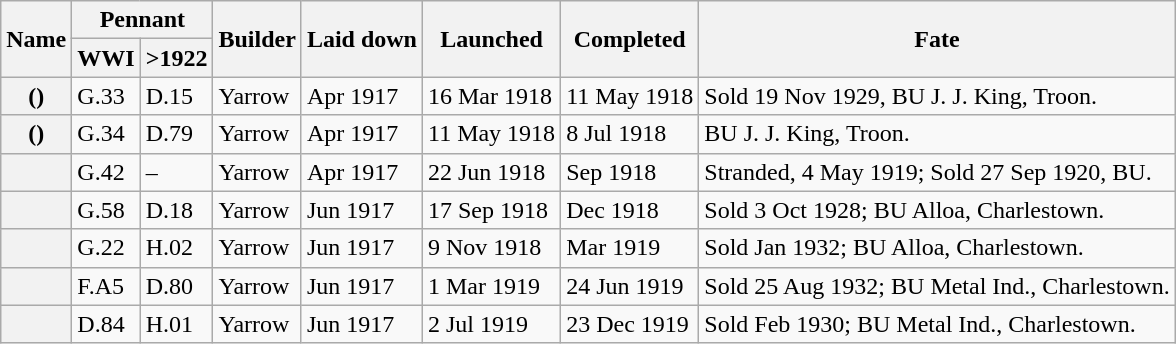<table class="wikitable plainrowheaders">
<tr>
<th scope="col" rowspan="2">Name</th>
<th scope="colgroup" colspan="2">Pennant</th>
<th scope="col" rowspan="2">Builder</th>
<th scope="col" rowspan="2">Laid down</th>
<th scope="col" rowspan="2">Launched</th>
<th scope="col" rowspan="2">Completed</th>
<th scope="col" rowspan="2">Fate</th>
</tr>
<tr>
<th scope="col">WWI</th>
<th scope="col">>1922</th>
</tr>
<tr>
<th scope="row"> ()</th>
<td>G.33</td>
<td>D.15</td>
<td>Yarrow</td>
<td>Apr 1917</td>
<td>16 Mar 1918</td>
<td>11 May 1918</td>
<td>Sold 19 Nov 1929, BU J. J. King, Troon.</td>
</tr>
<tr>
<th scope="row"> ()</th>
<td>G.34</td>
<td>D.79</td>
<td>Yarrow</td>
<td>Apr 1917</td>
<td>11 May 1918</td>
<td>8 Jul 1918</td>
<td>BU J. J. King, Troon.</td>
</tr>
<tr>
<th scope="row"></th>
<td>G.42</td>
<td>–</td>
<td>Yarrow</td>
<td>Apr 1917</td>
<td>22 Jun 1918</td>
<td>Sep 1918</td>
<td>Stranded, 4 May 1919; Sold 27 Sep 1920, BU.</td>
</tr>
<tr>
<th scope="row"></th>
<td>G.58</td>
<td>D.18</td>
<td>Yarrow</td>
<td>Jun 1917</td>
<td>17 Sep 1918</td>
<td>Dec 1918</td>
<td>Sold 3 Oct 1928; BU Alloa, Charlestown.</td>
</tr>
<tr>
<th scope="row"></th>
<td>G.22</td>
<td>H.02</td>
<td>Yarrow</td>
<td>Jun 1917</td>
<td>9 Nov 1918</td>
<td>Mar 1919</td>
<td>Sold Jan 1932; BU Alloa, Charlestown.</td>
</tr>
<tr>
<th scope="row"></th>
<td>F.A5</td>
<td>D.80</td>
<td>Yarrow</td>
<td>Jun 1917</td>
<td>1 Mar 1919</td>
<td>24 Jun 1919</td>
<td>Sold 25 Aug 1932; BU Metal Ind., Charlestown.</td>
</tr>
<tr>
<th scope="row"></th>
<td>D.84</td>
<td>H.01</td>
<td>Yarrow</td>
<td>Jun 1917</td>
<td>2 Jul 1919</td>
<td>23 Dec 1919</td>
<td>Sold Feb 1930; BU Metal Ind., Charlestown.</td>
</tr>
</table>
